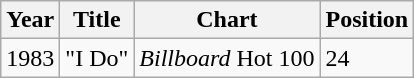<table class="wikitable">
<tr>
<th align="left">Year</th>
<th align="left">Title</th>
<th align="left">Chart</th>
<th align="left">Position</th>
</tr>
<tr>
<td align="left">1983</td>
<td align="left">"I Do"</td>
<td align="left"><em>Billboard</em> Hot 100</td>
<td align="left">24</td>
</tr>
</table>
